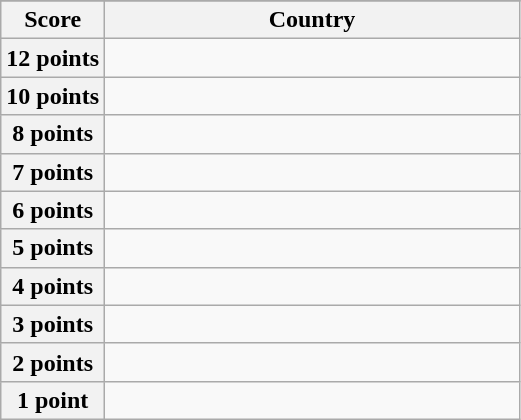<table class="wikitable">
<tr>
</tr>
<tr>
<th scope="col" width="20%">Score</th>
<th scope="col">Country</th>
</tr>
<tr>
<th scope="row">12 points</th>
<td></td>
</tr>
<tr>
<th scope="row">10 points</th>
<td></td>
</tr>
<tr>
<th scope="row">8 points</th>
<td></td>
</tr>
<tr>
<th scope="row">7 points</th>
<td></td>
</tr>
<tr>
<th scope="row">6 points</th>
<td></td>
</tr>
<tr>
<th scope="row">5 points</th>
<td></td>
</tr>
<tr>
<th scope="row">4 points</th>
<td></td>
</tr>
<tr>
<th scope="row">3 points</th>
<td></td>
</tr>
<tr>
<th scope="row">2 points</th>
<td></td>
</tr>
<tr>
<th scope="row">1 point</th>
<td></td>
</tr>
</table>
